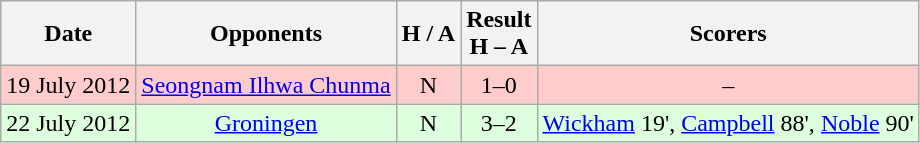<table class="wikitable" style="text-align:center">
<tr>
<th>Date</th>
<th>Opponents</th>
<th>H / A</th>
<th>Result<br>H – A</th>
<th>Scorers</th>
</tr>
<tr style="background:#fcc;">
<td>19 July 2012</td>
<td><a href='#'>Seongnam Ilhwa Chunma</a></td>
<td>N</td>
<td>1–0</td>
<td>–</td>
</tr>
<tr style="background:#dfd;">
<td>22 July 2012</td>
<td><a href='#'>Groningen</a></td>
<td>N</td>
<td>3–2</td>
<td><a href='#'>Wickham</a> 19', <a href='#'>Campbell</a> 88', <a href='#'>Noble</a> 90'</td>
</tr>
</table>
